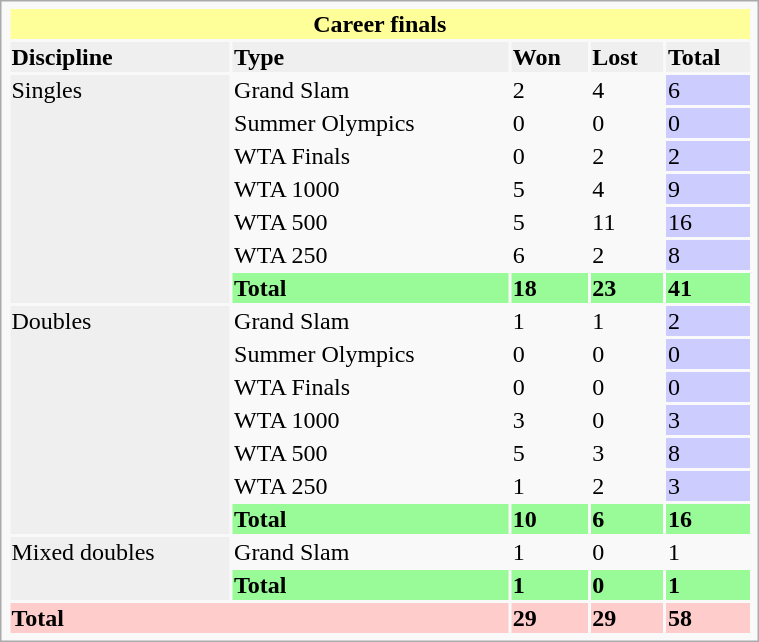<table class="infobox vcard vevent nowrap" width=40%>
<tr style=background:#FFFF99>
<th colspan="5">Career finals</th>
</tr>
<tr style=background:#efefef;font-weight:bold>
<td>Discipline</td>
<td>Type</td>
<td>Won</td>
<td>Lost</td>
<td>Total</td>
</tr>
<tr>
<td rowspan="7" style="background:#efefef;">Singles</td>
<td>Grand Slam</td>
<td>2</td>
<td>4</td>
<td bgcolor="CCCCFF">6</td>
</tr>
<tr>
<td>Summer Olympics</td>
<td>0</td>
<td>0</td>
<td bgcolor="CCCCFF">0</td>
</tr>
<tr>
<td>WTA Finals</td>
<td>0</td>
<td>2</td>
<td bgcolor="CCCCFF">2</td>
</tr>
<tr>
<td>WTA 1000</td>
<td>5</td>
<td>4</td>
<td bgcolor="CCCCFF">9</td>
</tr>
<tr>
<td>WTA 500</td>
<td>5</td>
<td>11</td>
<td bgcolor=CCCCFF>16</td>
</tr>
<tr>
<td>WTA 250</td>
<td>6</td>
<td>2</td>
<td bgcolor="CCCCFF">8</td>
</tr>
<tr style=background:#98FB98;font-weight:bold>
<td>Total</td>
<td>18</td>
<td>23</td>
<td>41</td>
</tr>
<tr>
<td rowspan="7" style="background:#efefef;">Doubles</td>
<td>Grand Slam</td>
<td>1</td>
<td>1</td>
<td bgcolor="CCCCFF">2</td>
</tr>
<tr>
<td>Summer Olympics</td>
<td>0</td>
<td>0</td>
<td bgcolor=CCCCFF>0</td>
</tr>
<tr>
<td>WTA Finals</td>
<td>0</td>
<td>0</td>
<td bgcolor=CCCCFF>0</td>
</tr>
<tr>
<td>WTA 1000</td>
<td>3</td>
<td>0</td>
<td bgcolor=CCCCFF>3</td>
</tr>
<tr>
<td>WTA 500</td>
<td>5</td>
<td>3</td>
<td bgcolor=CCCCFF>8</td>
</tr>
<tr>
<td>WTA 250</td>
<td>1</td>
<td>2</td>
<td bgcolor="CCCCFF">3</td>
</tr>
<tr style=background:#98FB98;font-weight:bold>
<td>Total</td>
<td>10</td>
<td>6</td>
<td>16</td>
</tr>
<tr>
<td rowspan="2"  style="background:#efefef;">Mixed doubles</td>
<td>Grand Slam</td>
<td>1</td>
<td>0</td>
<td>1</td>
</tr>
<tr style=background:#98FB98;font-weight:bold>
<td>Total</td>
<td>1</td>
<td>0</td>
<td>1</td>
</tr>
<tr style=background:#FCC;font-weight:bold>
<td colspan=2>Total</td>
<td>29</td>
<td>29</td>
<td>58</td>
</tr>
</table>
